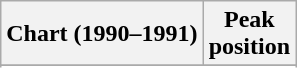<table class="wikitable sortable plainrowheaders" style="text-align:center;">
<tr>
<th scope="col">Chart (1990–1991)</th>
<th scope="col">Peak<br>position</th>
</tr>
<tr>
</tr>
<tr>
</tr>
</table>
